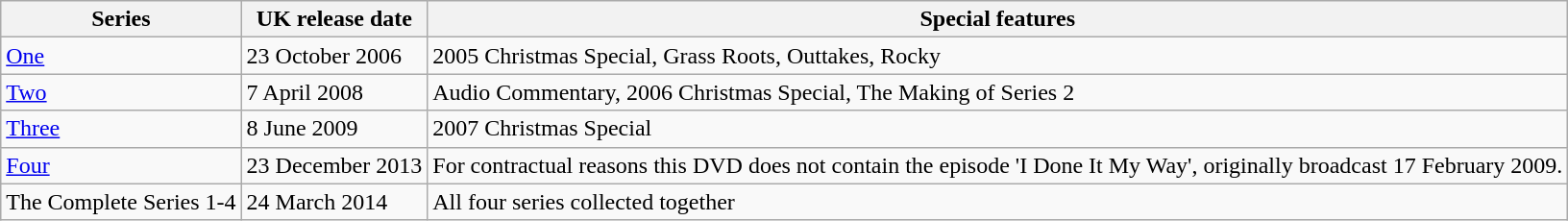<table class="wikitable">
<tr>
<th>Series</th>
<th>UK release date</th>
<th>Special features</th>
</tr>
<tr>
<td><a href='#'>One</a></td>
<td>23 October 2006</td>
<td>2005 Christmas Special, Grass Roots, Outtakes, Rocky</td>
</tr>
<tr>
<td><a href='#'>Two</a></td>
<td>7 April 2008</td>
<td>Audio Commentary, 2006 Christmas Special, The Making of Series 2</td>
</tr>
<tr>
<td><a href='#'>Three</a></td>
<td>8 June 2009</td>
<td>2007 Christmas Special</td>
</tr>
<tr>
<td><a href='#'>Four</a></td>
<td>23 December 2013</td>
<td>For contractual reasons this DVD does not contain the episode 'I Done It My Way', originally broadcast 17 February 2009.</td>
</tr>
<tr>
<td>The Complete Series 1-4</td>
<td>24 March 2014</td>
<td>All four series collected together</td>
</tr>
</table>
